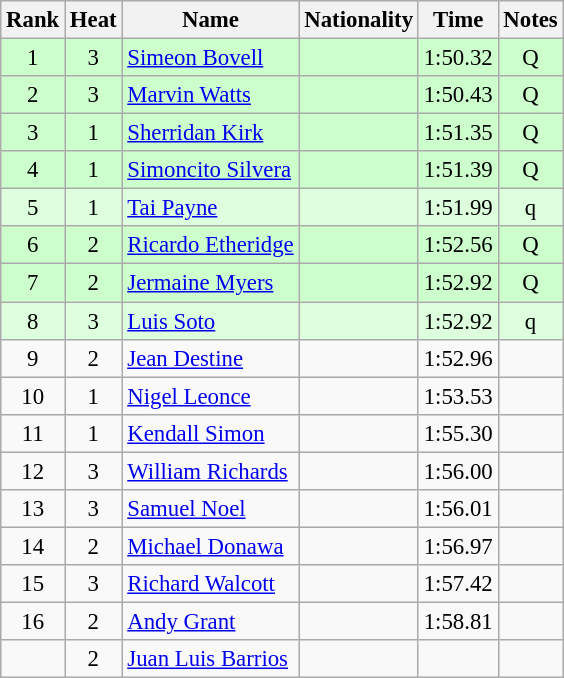<table class="wikitable sortable" style="text-align:center;font-size:95%">
<tr>
<th>Rank</th>
<th>Heat</th>
<th>Name</th>
<th>Nationality</th>
<th>Time</th>
<th>Notes</th>
</tr>
<tr bgcolor=ccffcc>
<td>1</td>
<td>3</td>
<td align=left><a href='#'>Simeon Bovell</a></td>
<td align=left></td>
<td>1:50.32</td>
<td>Q</td>
</tr>
<tr bgcolor=ccffcc>
<td>2</td>
<td>3</td>
<td align=left><a href='#'>Marvin Watts</a></td>
<td align=left></td>
<td>1:50.43</td>
<td>Q</td>
</tr>
<tr bgcolor=ccffcc>
<td>3</td>
<td>1</td>
<td align=left><a href='#'>Sherridan Kirk</a></td>
<td align=left></td>
<td>1:51.35</td>
<td>Q</td>
</tr>
<tr bgcolor=ccffcc>
<td>4</td>
<td>1</td>
<td align=left><a href='#'>Simoncito Silvera</a></td>
<td align=left></td>
<td>1:51.39</td>
<td>Q</td>
</tr>
<tr bgcolor=ddffdd>
<td>5</td>
<td>1</td>
<td align=left><a href='#'>Tai Payne</a></td>
<td align=left></td>
<td>1:51.99</td>
<td>q</td>
</tr>
<tr bgcolor=ccffcc>
<td>6</td>
<td>2</td>
<td align=left><a href='#'>Ricardo Etheridge</a></td>
<td align=left></td>
<td>1:52.56</td>
<td>Q</td>
</tr>
<tr bgcolor=ccffcc>
<td>7</td>
<td>2</td>
<td align=left><a href='#'>Jermaine Myers</a></td>
<td align=left></td>
<td>1:52.92</td>
<td>Q</td>
</tr>
<tr bgcolor=ddffdd>
<td>8</td>
<td>3</td>
<td align=left><a href='#'>Luis Soto</a></td>
<td align=left></td>
<td>1:52.92</td>
<td>q</td>
</tr>
<tr>
<td>9</td>
<td>2</td>
<td align=left><a href='#'>Jean Destine</a></td>
<td align=left></td>
<td>1:52.96</td>
<td></td>
</tr>
<tr>
<td>10</td>
<td>1</td>
<td align=left><a href='#'>Nigel Leonce</a></td>
<td align=left></td>
<td>1:53.53</td>
<td></td>
</tr>
<tr>
<td>11</td>
<td>1</td>
<td align=left><a href='#'>Kendall Simon</a></td>
<td align=left></td>
<td>1:55.30</td>
<td></td>
</tr>
<tr>
<td>12</td>
<td>3</td>
<td align=left><a href='#'>William Richards</a></td>
<td align=left></td>
<td>1:56.00</td>
<td></td>
</tr>
<tr>
<td>13</td>
<td>3</td>
<td align=left><a href='#'>Samuel Noel</a></td>
<td align=left></td>
<td>1:56.01</td>
<td></td>
</tr>
<tr>
<td>14</td>
<td>2</td>
<td align=left><a href='#'>Michael Donawa</a></td>
<td align=left></td>
<td>1:56.97</td>
<td></td>
</tr>
<tr>
<td>15</td>
<td>3</td>
<td align=left><a href='#'>Richard Walcott</a></td>
<td align=left></td>
<td>1:57.42</td>
<td></td>
</tr>
<tr>
<td>16</td>
<td>2</td>
<td align=left><a href='#'>Andy Grant</a></td>
<td align=left></td>
<td>1:58.81</td>
<td></td>
</tr>
<tr>
<td></td>
<td>2</td>
<td align=left><a href='#'>Juan Luis Barrios</a></td>
<td align=left></td>
<td></td>
<td></td>
</tr>
</table>
